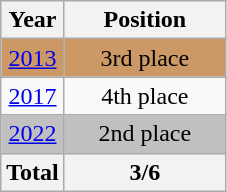<table class="wikitable" style="text-align: center;">
<tr>
<th>Year</th>
<th width="100">Position</th>
</tr>
<tr bgcolor=cc9966>
<td> <a href='#'>2013</a></td>
<td>3rd place</td>
</tr>
<tr>
<td> <a href='#'>2017</a></td>
<td>4th place</td>
</tr>
<tr bgcolor=silver>
<td> <a href='#'>2022</a></td>
<td>2nd place</td>
</tr>
<tr>
<th>Total</th>
<th>3/6</th>
</tr>
</table>
